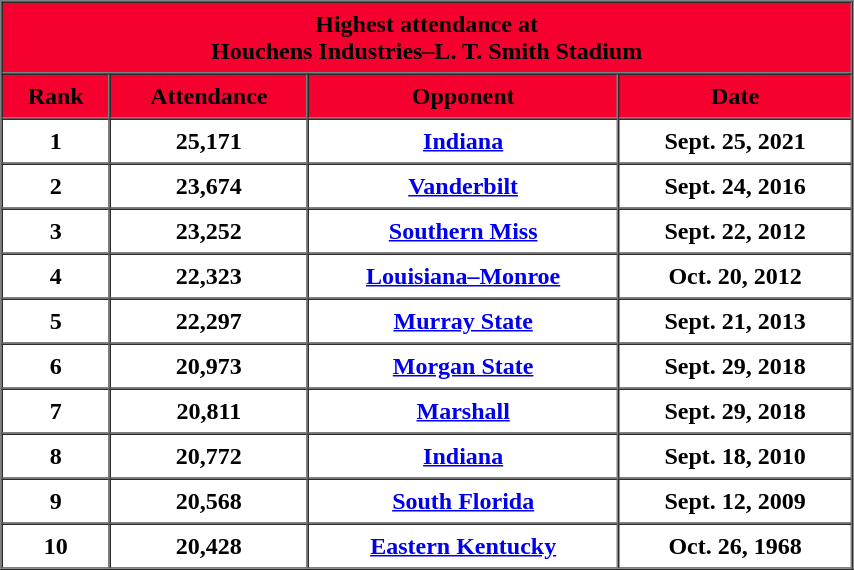<table border="1" cellpadding="5" cellspacing="0" style="width:45%;">
<tr>
<th colspan="4" style="background:#f5002f;"><span><strong>Highest attendance at<br>Houchens Industries–L. T. Smith Stadium</strong></span></th>
</tr>
<tr>
<th style="background:#f5002f;"><span> Rank</span></th>
<th style="background:#f5002f;"><span> Attendance</span></th>
<th style="background:#f5002f;"><span> Opponent</span></th>
<th style="background:#f5002f;"><span> Date</span></th>
</tr>
<tr>
<th>1</th>
<th>25,171</th>
<th><a href='#'>Indiana</a></th>
<th>Sept. 25, 2021</th>
</tr>
<tr>
<th>2</th>
<th>23,674</th>
<th><a href='#'>Vanderbilt</a></th>
<th>Sept. 24, 2016</th>
</tr>
<tr>
<th>3</th>
<th>23,252</th>
<th><a href='#'>Southern Miss</a></th>
<th>Sept. 22, 2012</th>
</tr>
<tr>
<th>4</th>
<th>22,323</th>
<th><a href='#'>Louisiana–Monroe</a></th>
<th>Oct. 20, 2012</th>
</tr>
<tr>
<th>5</th>
<th>22,297</th>
<th><a href='#'>Murray State</a></th>
<th>Sept. 21, 2013</th>
</tr>
<tr>
<th>6</th>
<th>20,973</th>
<th><a href='#'>Morgan State</a></th>
<th>Sept. 29, 2018</th>
</tr>
<tr>
<th>7</th>
<th>20,811</th>
<th><a href='#'>Marshall</a></th>
<th>Sept. 29, 2018</th>
</tr>
<tr>
<th>8</th>
<th>20,772</th>
<th><a href='#'>Indiana</a></th>
<th>Sept. 18, 2010</th>
</tr>
<tr>
<th>9</th>
<th>20,568</th>
<th><a href='#'>South Florida</a></th>
<th>Sept. 12, 2009</th>
</tr>
<tr>
<th>10</th>
<th>20,428</th>
<th><a href='#'>Eastern Kentucky</a></th>
<th>Oct. 26, 1968</th>
</tr>
<tr>
</tr>
</table>
